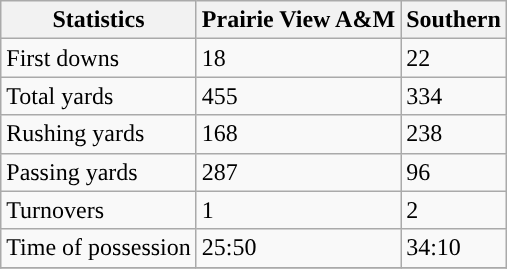<table class="wikitable">
<tr>
<th>Statistics</th>
<th>Prairie View A&M</th>
<th>Southern</th>
</tr>
<tr>
<td>First downs</td>
<td>18</td>
<td>22</td>
</tr>
<tr>
<td>Total yards</td>
<td>455</td>
<td>334</td>
</tr>
<tr>
<td>Rushing yards</td>
<td>168</td>
<td>238</td>
</tr>
<tr>
<td>Passing yards</td>
<td>287</td>
<td>96</td>
</tr>
<tr>
<td>Turnovers</td>
<td>1</td>
<td>2</td>
</tr>
<tr>
<td>Time of possession</td>
<td>25:50</td>
<td>34:10</td>
</tr>
<tr>
</tr>
</table>
